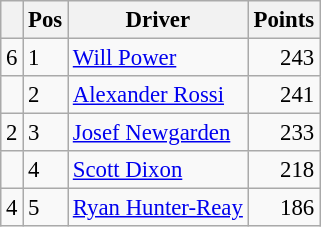<table class="wikitable" style="font-size: 95%;">
<tr>
<th></th>
<th>Pos</th>
<th>Driver</th>
<th>Points</th>
</tr>
<tr>
<td align="left"> 6</td>
<td>1</td>
<td> <a href='#'>Will Power</a></td>
<td align="right">243</td>
</tr>
<tr>
<td align="left"></td>
<td>2</td>
<td> <a href='#'>Alexander Rossi</a></td>
<td align="right">241</td>
</tr>
<tr>
<td align="left"> 2</td>
<td>3</td>
<td> <a href='#'>Josef Newgarden</a></td>
<td align="right">233</td>
</tr>
<tr>
<td align="left"></td>
<td>4</td>
<td> <a href='#'>Scott Dixon</a></td>
<td align="right">218</td>
</tr>
<tr>
<td align="left"> 4</td>
<td>5</td>
<td> <a href='#'>Ryan Hunter-Reay</a></td>
<td align="right">186</td>
</tr>
</table>
